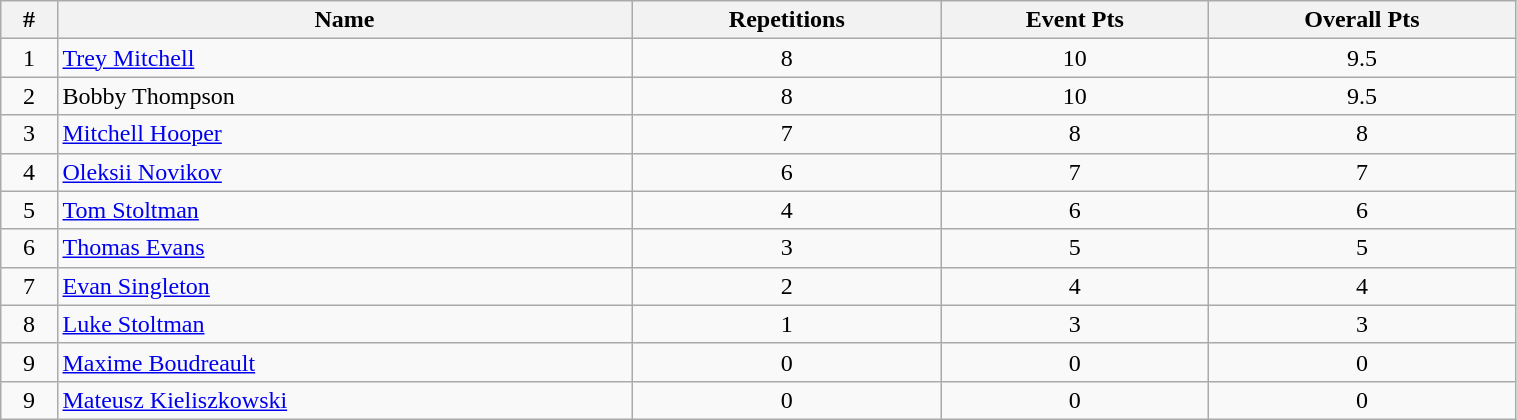<table class="wikitable sortable" style="display: inline-table;width: 80%; text-align:center">
<tr>
<th>#</th>
<th>Name</th>
<th>Repetitions</th>
<th>Event Pts</th>
<th>Overall Pts</th>
</tr>
<tr>
<td>1</td>
<td align="left"> <a href='#'>Trey Mitchell</a></td>
<td>8</td>
<td>10</td>
<td>9.5</td>
</tr>
<tr>
<td>2</td>
<td align="left"> Bobby Thompson</td>
<td>8</td>
<td>10</td>
<td>9.5</td>
</tr>
<tr>
<td>3</td>
<td align="left"> <a href='#'>Mitchell Hooper</a></td>
<td>7</td>
<td>8</td>
<td>8</td>
</tr>
<tr>
<td>4</td>
<td align="left"> <a href='#'>Oleksii Novikov</a></td>
<td>6</td>
<td>7</td>
<td>7</td>
</tr>
<tr>
<td>5</td>
<td align="left"> <a href='#'>Tom Stoltman</a></td>
<td>4</td>
<td>6</td>
<td>6</td>
</tr>
<tr>
<td>6</td>
<td align="left"> <a href='#'>Thomas Evans</a></td>
<td>3</td>
<td>5</td>
<td>5</td>
</tr>
<tr>
<td>7</td>
<td align="left"> <a href='#'>Evan Singleton</a></td>
<td>2</td>
<td>4</td>
<td>4</td>
</tr>
<tr>
<td>8</td>
<td align="left"> <a href='#'>Luke Stoltman</a></td>
<td>1</td>
<td>3</td>
<td>3</td>
</tr>
<tr>
<td>9</td>
<td align="left"> <a href='#'>Maxime Boudreault</a></td>
<td>0</td>
<td>0</td>
<td>0</td>
</tr>
<tr>
<td>9</td>
<td align="left"> <a href='#'>Mateusz Kieliszkowski</a></td>
<td>0</td>
<td>0</td>
<td>0</td>
</tr>
</table>
